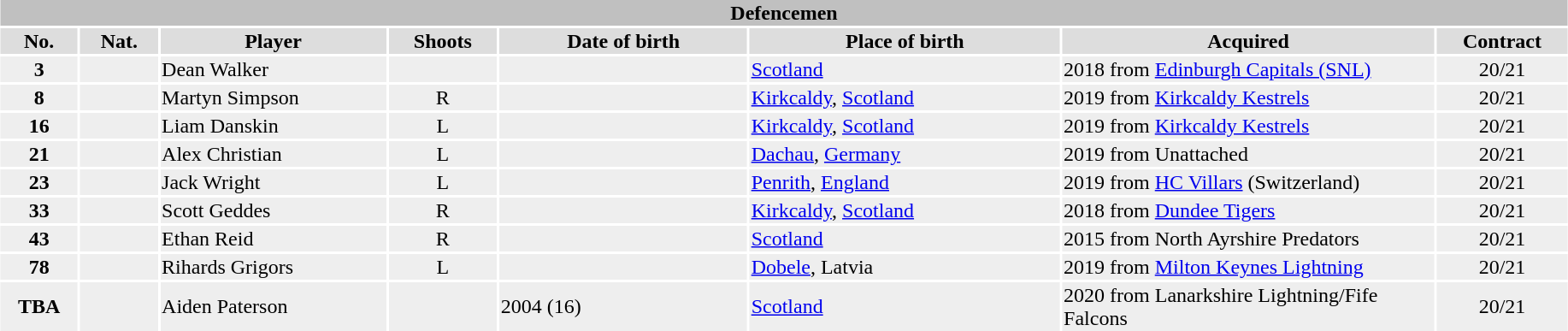<table class="toccolours"  style="width:97%; clear:both; margin:1.5em auto; text-align:center;">
<tr>
<th colspan="11" style="background:silver; color:black;">Defencemen</th>
</tr>
<tr style="background:#ddd;">
<th width=5%>No.</th>
<th width=5%>Nat.</th>
<th !width=22%>Player</th>
<th width=7%>Shoots</th>
<th width=16%>Date of birth</th>
<th width=20%>Place of birth</th>
<th width=24%>Acquired</th>
<td><strong>Contract</strong></td>
</tr>
<tr style="background:#eee;">
<td><strong>3</strong></td>
<td></td>
<td align="left">Dean Walker</td>
<td></td>
<td align="left"></td>
<td align="left"><a href='#'>Scotland</a></td>
<td align="left">2018 from <a href='#'>Edinburgh Capitals (SNL)</a></td>
<td>20/21</td>
</tr>
<tr style="background:#eee;">
<td><strong>8</strong></td>
<td></td>
<td align="left">Martyn Simpson</td>
<td>R</td>
<td align="left"></td>
<td align="left"><a href='#'>Kirkcaldy</a>, <a href='#'>Scotland</a></td>
<td align="left">2019 from <a href='#'>Kirkcaldy Kestrels</a></td>
<td>20/21</td>
</tr>
<tr style="background:#eee;">
<td><strong>16</strong></td>
<td></td>
<td align="left">Liam Danskin</td>
<td>L</td>
<td align="left"></td>
<td align="left"><a href='#'>Kirkcaldy</a>, <a href='#'>Scotland</a></td>
<td align="left">2019 from <a href='#'>Kirkcaldy Kestrels</a></td>
<td>20/21</td>
</tr>
<tr style="background:#eee;">
<td><strong>21</strong></td>
<td></td>
<td align="left">Alex Christian</td>
<td>L</td>
<td align="left"></td>
<td align="left"><a href='#'>Dachau</a>, <a href='#'>Germany</a></td>
<td align="left">2019 from Unattached</td>
<td>20/21</td>
</tr>
<tr style="background:#eee;">
<td><strong>23</strong></td>
<td></td>
<td align="left">Jack Wright</td>
<td>L</td>
<td align="left"></td>
<td align="left"><a href='#'>Penrith</a>, <a href='#'>England</a></td>
<td align="left">2019 from <a href='#'>HC Villars</a> (Switzerland)</td>
<td>20/21</td>
</tr>
<tr style="background:#eee;">
<td><strong>33</strong></td>
<td></td>
<td align="left">Scott Geddes</td>
<td>R</td>
<td align="left"></td>
<td align="left"><a href='#'>Kirkcaldy</a>, <a href='#'>Scotland</a></td>
<td align="left">2018 from <a href='#'>Dundee Tigers</a></td>
<td>20/21</td>
</tr>
<tr style="background:#eee;">
<td><strong>43</strong></td>
<td></td>
<td align="left">Ethan Reid</td>
<td>R</td>
<td align="left"></td>
<td align="left"><a href='#'>Scotland</a></td>
<td align="left">2015 from North Ayrshire Predators</td>
<td>20/21</td>
</tr>
<tr style="background:#eee;">
<td><strong>78</strong></td>
<td></td>
<td align="left">Rihards Grigors</td>
<td>L</td>
<td align="left"></td>
<td align="left"><a href='#'>Dobele</a>, Latvia</td>
<td align="left">2019 from <a href='#'>Milton Keynes Lightning</a></td>
<td>20/21</td>
</tr>
<tr style="background:#eee;">
<td><strong>TBA</strong></td>
<td></td>
<td align="left">Aiden Paterson</td>
<td></td>
<td align="left">2004 (16)</td>
<td align="left"><a href='#'>Scotland</a></td>
<td align="left">2020 from Lanarkshire Lightning/Fife Falcons</td>
<td>20/21</td>
</tr>
</table>
